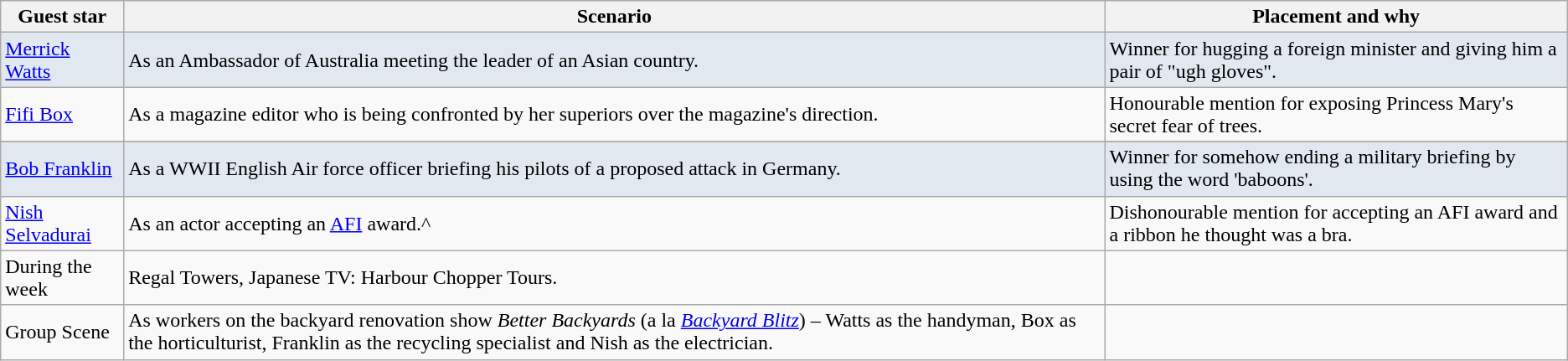<table class="wikitable">
<tr>
<th>Guest star</th>
<th>Scenario</th>
<th>Placement and why</th>
</tr>
<tr style="background:#E1E8EF;">
<td><a href='#'>Merrick Watts</a></td>
<td>As an Ambassador of Australia meeting the leader of an Asian country.</td>
<td>Winner for hugging a foreign minister and giving him a pair of "ugh gloves".</td>
</tr>
<tr>
<td><a href='#'>Fifi Box</a></td>
<td>As a magazine editor who is being confronted by her superiors over the magazine's direction.</td>
<td>Honourable mention for exposing Princess Mary's secret fear of trees.</td>
</tr>
<tr>
</tr>
<tr style="background:#E1E8EF;">
<td><a href='#'>Bob Franklin</a></td>
<td>As a WWII English Air force officer briefing his pilots of a proposed attack in Germany.</td>
<td>Winner for somehow ending a military briefing by using the word 'baboons'.</td>
</tr>
<tr>
<td><a href='#'>Nish Selvadurai</a></td>
<td>As an actor accepting an <a href='#'>AFI</a> award.^</td>
<td>Dishonourable mention for accepting an AFI award and a ribbon he thought was a bra.</td>
</tr>
<tr>
<td>During the week</td>
<td>Regal Towers, Japanese TV: Harbour Chopper Tours.</td>
<td></td>
</tr>
<tr>
<td>Group Scene</td>
<td>As workers on the backyard renovation show <em>Better Backyards</em> (a la <em><a href='#'>Backyard Blitz</a></em>) – Watts as the handyman, Box as the horticulturist, Franklin as the recycling specialist and Nish as the electrician.</td>
<td></td>
</tr>
</table>
